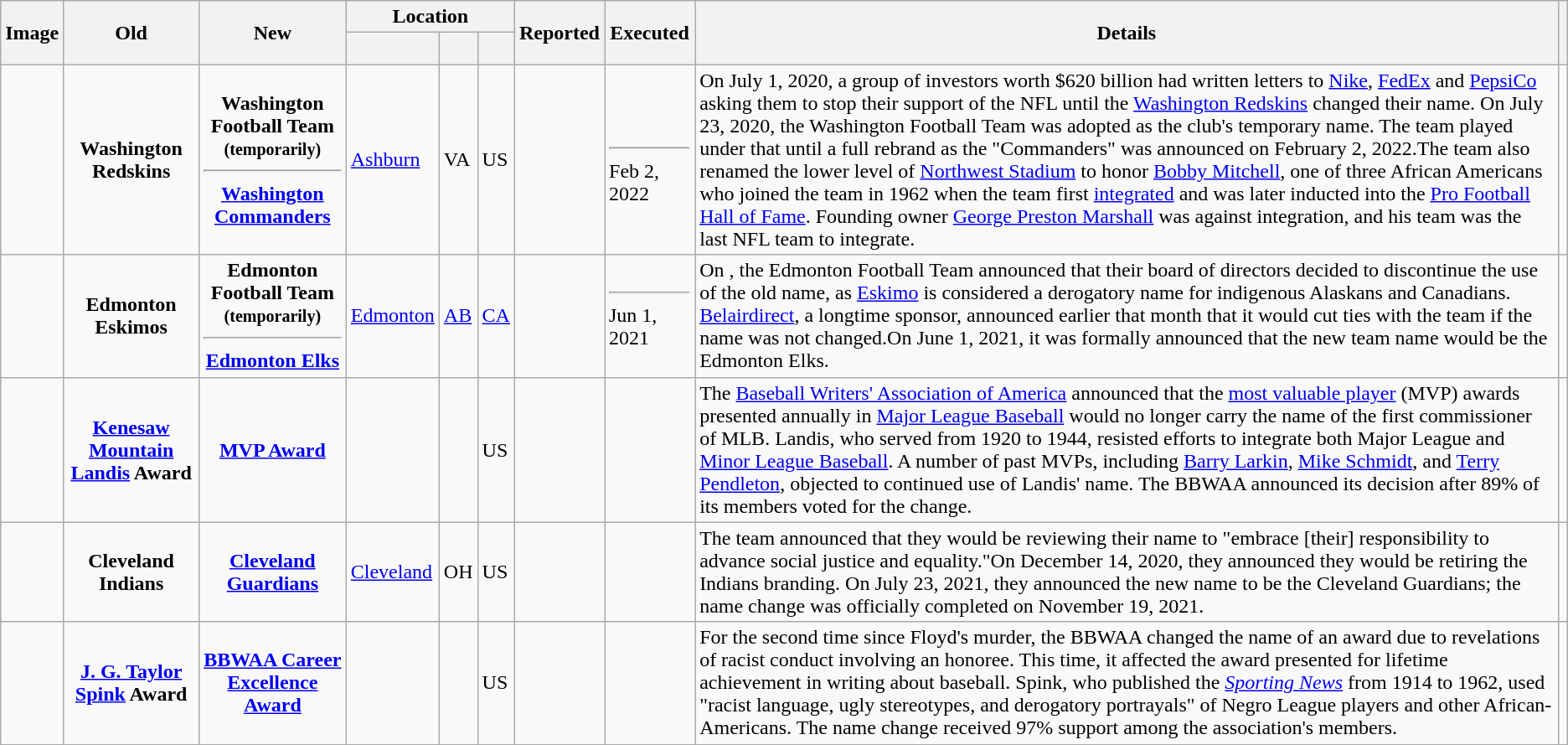<table class="wikitable sortable sort-under" style="text-align:left">
<tr>
<th class="unsortable" rowspan=2>Image</th>
<th rowspan=2>Old</th>
<th rowspan=2>New</th>
<th colspan=3>Location</th>
<th rowspan=2>Reported </th>
<th rowspan=2>Executed</th>
<th class="unsortable" rowspan=2>Details</th>
<th class="unsortable" rowspan=2></th>
</tr>
<tr>
<th>  </th>
<th>  </th>
<th>  </th>
</tr>
<tr>
<td></td>
<td style="text-align: center"><strong>Washington Redskins</strong></td>
<td style="text-align: center"><strong>Washington Football Team<br><small>(temporarily)</small><hr><a href='#'>Washington Commanders</a></strong></td>
<td><a href='#'>Ashburn</a></td>
<td data-sort-value="US-VA">VA</td>
<td>US</td>
<td></td>
<td><br><hr> Feb 2, 2022</td>
<td> On July 1, 2020, a group of investors worth $620 billion had written letters to <a href='#'>Nike</a>, <a href='#'>FedEx</a> and <a href='#'>PepsiCo</a> asking them to stop their support of the NFL until the <a href='#'>Washington Redskins</a> changed their name. On July 23, 2020, the Washington Football Team was adopted as the club's temporary name. The team played under that until a full rebrand as the "Commanders" was announced on February 2, 2022.The team also renamed the lower level of <a href='#'>Northwest Stadium</a> to honor <a href='#'>Bobby Mitchell</a>, one of three African Americans who joined the team in 1962 when the team first <a href='#'>integrated</a> and was later inducted into the <a href='#'>Pro Football Hall of Fame</a>. Founding owner <a href='#'>George Preston Marshall</a> was against integration, and his team was the last NFL team to integrate.</td>
<td><br><br><br><br><br><br><br></td>
</tr>
<tr>
<td></td>
<td style="text-align: center"><strong>Edmonton Eskimos</strong></td>
<td style="text-align: center"><strong>Edmonton Football Team<br><small>(temporarily)</small><hr><a href='#'>Edmonton Elks</a></strong></td>
<td><a href='#'>Edmonton</a></td>
<td data-sort-value="CA-AB"><a href='#'>AB</a></td>
<td><a href='#'>CA</a></td>
<td> </td>
<td> <hr> Jun 1, 2021</td>
<td>On , the Edmonton Football Team announced that their board of directors decided to discontinue the use of the old name, as <a href='#'>Eskimo</a> is considered a derogatory name for indigenous Alaskans and Canadians.  <a href='#'>Belairdirect</a>, a longtime sponsor, announced earlier that month that it would cut ties with the team if the name was not changed.On June 1, 2021, it was formally announced that the new team name would be the Edmonton Elks.</td>
<td><br><br><br><br></td>
</tr>
<tr>
<td></td>
<td style="text-align: center"><strong><a href='#'>Kenesaw Mountain Landis</a> Award</strong></td>
<td style="text-align: center"><strong><a href='#'>MVP Award</a></strong></td>
<td></td>
<td></td>
<td>US</td>
<td></td>
<td></td>
<td>The <a href='#'>Baseball Writers' Association of America</a> announced that the <a href='#'>most valuable player</a> (MVP) awards presented annually in <a href='#'>Major League Baseball</a> would no longer carry the name of the first commissioner of MLB. Landis, who served from 1920 to 1944, resisted efforts to integrate both Major League and <a href='#'>Minor League Baseball</a>. A number of past MVPs, including <a href='#'>Barry Larkin</a>, <a href='#'>Mike Schmidt</a>, and <a href='#'>Terry Pendleton</a>, objected to continued use of Landis' name. The BBWAA announced its decision after 89% of its members voted for the change.</td>
<td></td>
</tr>
<tr>
<td></td>
<td style="text-align: center"><strong>Cleveland Indians</strong></td>
<td style="text-align: center"><strong><a href='#'>Cleveland Guardians</a></strong></td>
<td><a href='#'>Cleveland</a></td>
<td data-sort-value="US-OH">OH</td>
<td>US</td>
<td></td>
<td></td>
<td> The team announced that they would be reviewing their name to "embrace [their] responsibility to advance social justice and equality."On December 14, 2020, they announced they would be retiring the Indians branding. On July 23, 2021, they announced the new name to be the Cleveland Guardians; the name change was officially completed on November 19, 2021.</td>
<td><br><br><br></td>
</tr>
<tr>
<td></td>
<td style="text-align: center"><strong><a href='#'>J. G. Taylor Spink</a> Award</strong></td>
<td style="text-align: center"><strong><a href='#'>BBWAA Career Excellence Award</a></strong></td>
<td></td>
<td></td>
<td>US</td>
<td></td>
<td></td>
<td>For the second time since Floyd's murder, the BBWAA changed the name of an award due to revelations of racist conduct involving an honoree.  This time, it affected the award presented for lifetime achievement in writing about baseball.  Spink, who published the <em><a href='#'>Sporting News</a></em> from 1914 to 1962, used "racist language, ugly stereotypes, and derogatory portrayals" of Negro League players and other African-Americans.  The name change received 97% support among the association's members.</td>
<td></td>
</tr>
</table>
